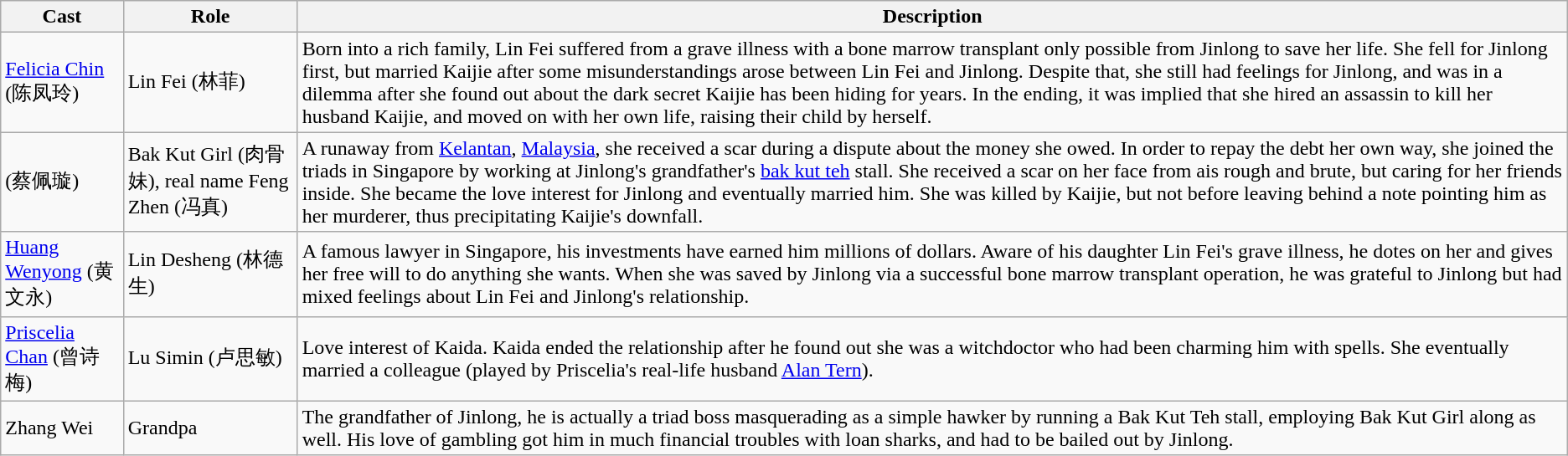<table class="wikitable">
<tr>
<th>Cast</th>
<th>Role</th>
<th>Description</th>
</tr>
<tr>
<td><a href='#'>Felicia Chin</a> (陈凤玲)</td>
<td>Lin Fei (林菲)</td>
<td>Born into a rich family, Lin Fei suffered from a grave illness with a bone marrow transplant only possible from Jinlong to save her life. She fell for Jinlong first, but married Kaijie after some misunderstandings arose between Lin Fei and Jinlong. Despite that, she still had feelings for Jinlong, and was in a dilemma after she found out about the dark secret Kaijie has been hiding for years. In the ending, it was implied that she hired an assassin to kill her husband Kaijie, and moved on with her own life, raising their child by herself.</td>
</tr>
<tr>
<td> (蔡佩璇)</td>
<td>Bak Kut Girl (肉骨妹), real name Feng Zhen (冯真)</td>
<td>A runaway from <a href='#'>Kelantan</a>, <a href='#'>Malaysia</a>, she received a scar during a dispute about the money she owed. In order to repay the debt her own way, she joined the triads in Singapore by working at Jinlong's grandfather's <a href='#'>bak kut teh</a> stall. She received a scar on her face from ais rough and brute, but caring for her friends inside. She became the love interest for Jinlong and eventually married him. She was killed by Kaijie, but not before leaving behind a note pointing him as her murderer, thus precipitating Kaijie's downfall.</td>
</tr>
<tr>
<td><a href='#'>Huang Wenyong</a> (黄文永)</td>
<td>Lin Desheng (林德生)</td>
<td>A famous lawyer in Singapore, his investments have earned him millions of dollars. Aware of his daughter Lin Fei's grave illness, he dotes on her and gives her free will to do anything she wants. When she was saved by Jinlong via a successful bone marrow transplant operation, he was grateful to Jinlong but had mixed feelings about Lin Fei and Jinlong's relationship.</td>
</tr>
<tr>
<td><a href='#'>Priscelia Chan</a> (曾诗梅)</td>
<td>Lu Simin (卢思敏)</td>
<td>Love interest of Kaida. Kaida ended the relationship after he found out she was a witchdoctor who had been charming him with spells. She eventually married a colleague (played by Priscelia's real-life husband <a href='#'>Alan Tern</a>).</td>
</tr>
<tr>
<td>Zhang Wei</td>
<td>Grandpa</td>
<td>The grandfather of Jinlong, he is actually a triad boss masquerading as a simple hawker by running a Bak Kut Teh stall, employing Bak Kut Girl along as well. His love of gambling got him in much financial troubles with loan sharks, and had to be bailed out by Jinlong.</td>
</tr>
</table>
